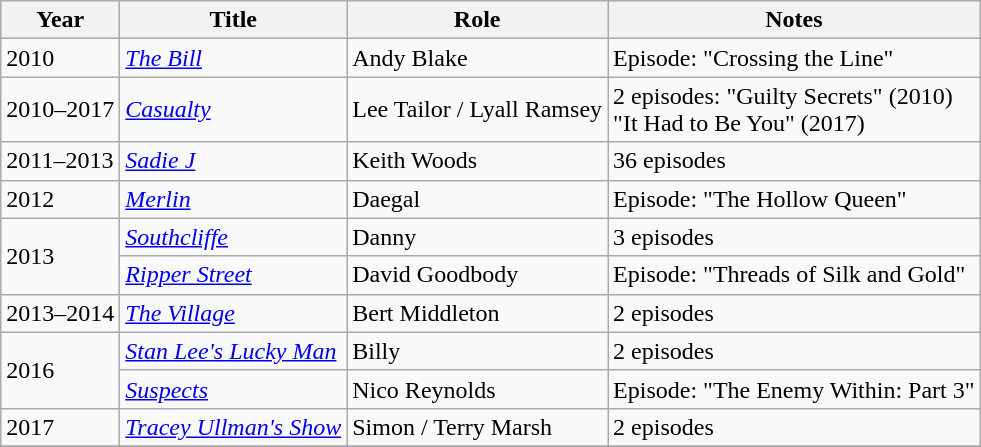<table class = "wikitable sortable">
<tr>
<th>Year</th>
<th>Title</th>
<th>Role</th>
<th class = "unsortable">Notes</th>
</tr>
<tr>
<td>2010</td>
<td><em><a href='#'>The Bill</a></em></td>
<td>Andy Blake</td>
<td>Episode: "Crossing the Line"</td>
</tr>
<tr>
<td>2010–2017</td>
<td><em><a href='#'>Casualty</a></em></td>
<td>Lee Tailor / Lyall Ramsey</td>
<td>2 episodes: "Guilty Secrets" (2010)<br>"It Had to Be You" (2017)</td>
</tr>
<tr>
<td>2011–2013</td>
<td><em><a href='#'>Sadie J</a></em></td>
<td>Keith Woods</td>
<td>36 episodes</td>
</tr>
<tr>
<td>2012</td>
<td><em><a href='#'>Merlin</a></em></td>
<td>Daegal</td>
<td>Episode: "The Hollow Queen"</td>
</tr>
<tr>
<td rowspan="2">2013</td>
<td><em><a href='#'>Southcliffe</a></em></td>
<td>Danny</td>
<td>3 episodes</td>
</tr>
<tr>
<td><em><a href='#'>Ripper Street</a></em></td>
<td>David Goodbody</td>
<td>Episode: "Threads of Silk and Gold"</td>
</tr>
<tr>
<td>2013–2014</td>
<td><em><a href='#'>The Village</a></em></td>
<td>Bert Middleton</td>
<td>2 episodes</td>
</tr>
<tr>
<td rowspan="2">2016</td>
<td><em><a href='#'>Stan Lee's Lucky Man</a></em></td>
<td>Billy</td>
<td>2 episodes</td>
</tr>
<tr>
<td><em><a href='#'>Suspects</a></em></td>
<td>Nico Reynolds</td>
<td>Episode: "The Enemy Within: Part 3"</td>
</tr>
<tr>
<td>2017</td>
<td><em><a href='#'>Tracey Ullman's Show</a></em></td>
<td>Simon / Terry Marsh</td>
<td>2 episodes</td>
</tr>
<tr>
</tr>
</table>
